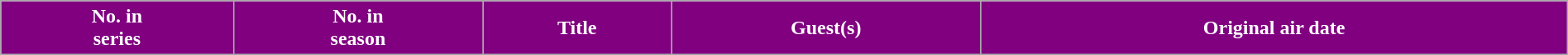<table class="wikitable plainrowheaders" style="width:100%;">
<tr>
<th style="background:#800080; color:#fff;">No. in<br>series</th>
<th style="background:#800080; color:#fff;">No. in<br>season</th>
<th style="background:#800080; color:#fff;">Title</th>
<th style="background:#800080; color:#fff;">Guest(s)</th>
<th style="background:#800080; color:#fff;">Original air date<br>



















</th>
</tr>
</table>
